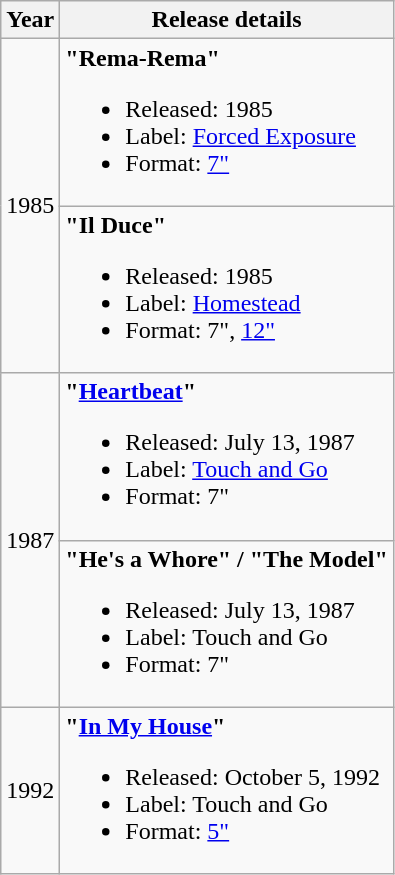<table class ="wikitable">
<tr>
<th>Year</th>
<th>Release details</th>
</tr>
<tr>
<td rowspan="2">1985</td>
<td><strong>"Rema-Rema"</strong><br><ul><li>Released: 1985</li><li>Label: <a href='#'>Forced Exposure</a></li><li>Format: <a href='#'>7"</a></li></ul></td>
</tr>
<tr>
<td><strong>"Il Duce"</strong><br><ul><li>Released: 1985</li><li>Label: <a href='#'>Homestead</a></li><li>Format: 7", <a href='#'>12"</a></li></ul></td>
</tr>
<tr>
<td rowspan="2">1987</td>
<td><strong>"<a href='#'>Heartbeat</a>"</strong><br><ul><li>Released: July 13, 1987</li><li>Label: <a href='#'>Touch and Go</a></li><li>Format: 7"</li></ul></td>
</tr>
<tr>
<td><strong>"He's a Whore" / "The Model"</strong><br><ul><li>Released: July 13, 1987</li><li>Label: Touch and Go</li><li>Format: 7"</li></ul></td>
</tr>
<tr>
<td>1992</td>
<td><strong>"<a href='#'>In My House</a>"</strong><br><ul><li>Released: October 5, 1992</li><li>Label: Touch and Go</li><li>Format: <a href='#'>5"</a></li></ul></td>
</tr>
</table>
